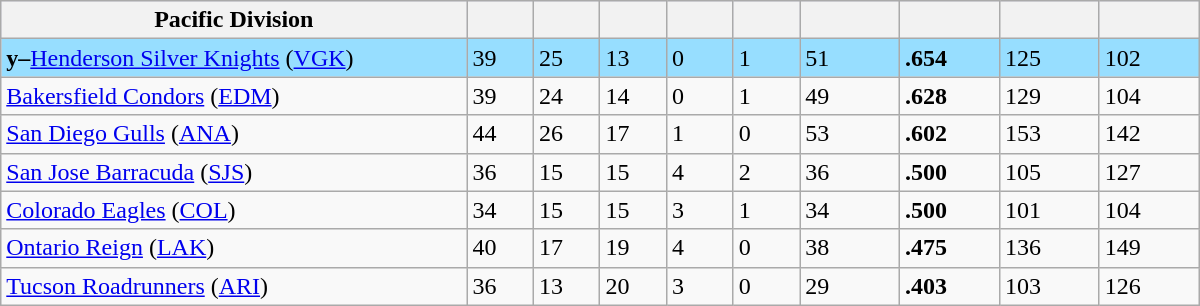<table class="wikitable" style="width:50em">
<tr bgcolor="#DDDDFF">
<th width="35%">Pacific Division</th>
<th width="5%"></th>
<th width="5%"></th>
<th width="5%"></th>
<th width="5%"></th>
<th width="5%"></th>
<th width="7.5%"></th>
<th width="7.5%"></th>
<th width="7.5%"></th>
<th width="7.5%"></th>
</tr>
<tr bgcolor=#97DEFF>
<td><strong>y–</strong><a href='#'>Henderson Silver Knights</a> (<a href='#'>VGK</a>)</td>
<td>39</td>
<td>25</td>
<td>13</td>
<td>0</td>
<td>1</td>
<td>51</td>
<td><strong>.654</strong></td>
<td>125</td>
<td>102</td>
</tr>
<tr>
<td><a href='#'>Bakersfield Condors</a> (<a href='#'>EDM</a>)</td>
<td>39</td>
<td>24</td>
<td>14</td>
<td>0</td>
<td>1</td>
<td>49</td>
<td><strong>.628</strong></td>
<td>129</td>
<td>104</td>
</tr>
<tr>
<td><a href='#'>San Diego Gulls</a> (<a href='#'>ANA</a>)</td>
<td>44</td>
<td>26</td>
<td>17</td>
<td>1</td>
<td>0</td>
<td>53</td>
<td><strong>.602</strong></td>
<td>153</td>
<td>142</td>
</tr>
<tr>
<td><a href='#'>San Jose Barracuda</a> (<a href='#'>SJS</a>)</td>
<td>36</td>
<td>15</td>
<td>15</td>
<td>4</td>
<td>2</td>
<td>36</td>
<td><strong>.500</strong></td>
<td>105</td>
<td>127</td>
</tr>
<tr>
<td><a href='#'>Colorado Eagles</a> (<a href='#'>COL</a>)</td>
<td>34</td>
<td>15</td>
<td>15</td>
<td>3</td>
<td>1</td>
<td>34</td>
<td><strong>.500</strong></td>
<td>101</td>
<td>104</td>
</tr>
<tr>
<td><a href='#'>Ontario Reign</a> (<a href='#'>LAK</a>)</td>
<td>40</td>
<td>17</td>
<td>19</td>
<td>4</td>
<td>0</td>
<td>38</td>
<td><strong>.475</strong></td>
<td>136</td>
<td>149</td>
</tr>
<tr>
<td><a href='#'>Tucson Roadrunners</a> (<a href='#'>ARI</a>)</td>
<td>36</td>
<td>13</td>
<td>20</td>
<td>3</td>
<td>0</td>
<td>29</td>
<td><strong>.403</strong></td>
<td>103</td>
<td>126</td>
</tr>
</table>
